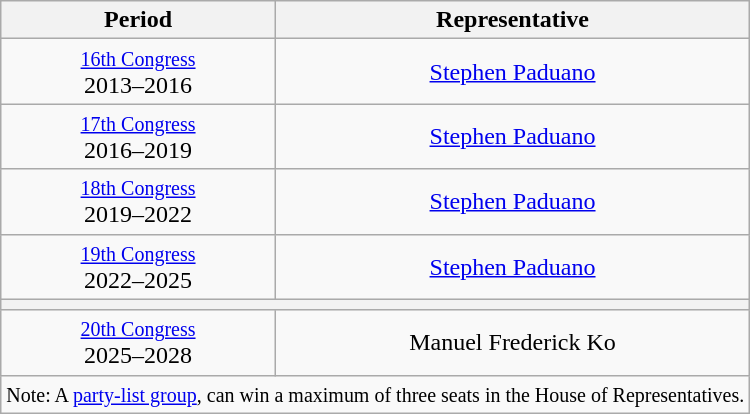<table class="wikitable"; style="text-align:center">
<tr>
<th>Period</th>
<th>Representative</th>
</tr>
<tr>
<td><small><a href='#'>16th Congress</a></small><br>2013–2016</td>
<td><a href='#'>Stephen Paduano</a></td>
</tr>
<tr>
<td><small><a href='#'>17th Congress</a></small><br>2016–2019</td>
<td><a href='#'>Stephen Paduano</a></td>
</tr>
<tr>
<td><small><a href='#'>18th Congress</a></small><br>2019–2022</td>
<td><a href='#'>Stephen Paduano</a></td>
</tr>
<tr>
<td><small><a href='#'>19th Congress</a></small><br>2022–2025</td>
<td><a href='#'>Stephen Paduano</a></td>
</tr>
<tr>
<th colspan=2></th>
</tr>
<tr>
<td><small><a href='#'>20th Congress</a></small><br>2025–2028<br></td>
<td>Manuel Frederick Ko</td>
</tr>
<tr>
<td colspan=2><small>Note: A <a href='#'>party-list group</a>, can win a maximum of three seats in the House of Representatives.</small></td>
</tr>
</table>
